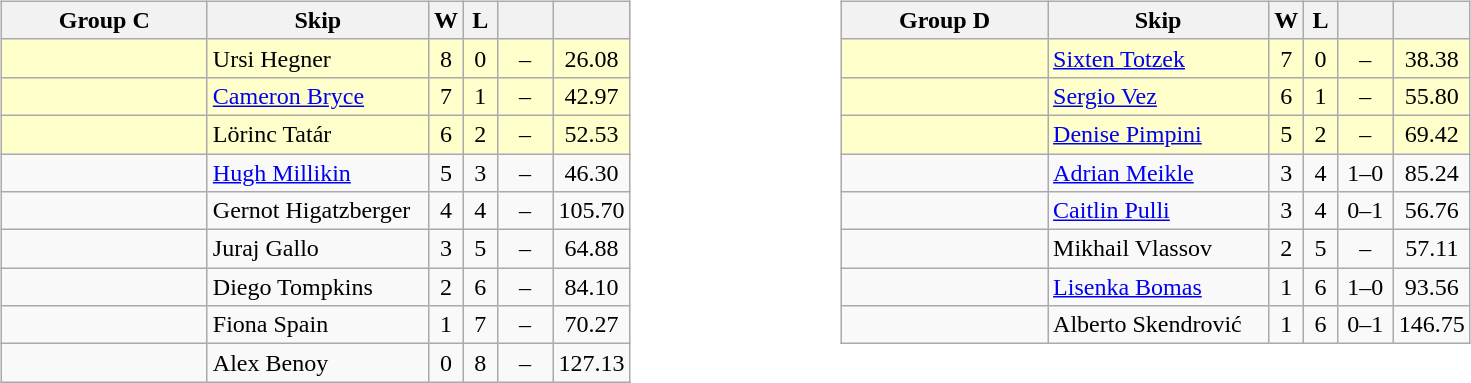<table>
<tr>
<td valign=top width=10%><br><table class="wikitable" style="text-align: center;">
<tr>
<th width=130>Group C</th>
<th width=140>Skip</th>
<th width=15>W</th>
<th width=15>L</th>
<th width=30></th>
<th width=15></th>
</tr>
<tr bgcolor=#ffffcc>
<td style="text-align:left;"></td>
<td style="text-align:left;">Ursi Hegner</td>
<td>8</td>
<td>0</td>
<td>–</td>
<td>26.08</td>
</tr>
<tr bgcolor=#ffffcc>
<td style="text-align:left;"></td>
<td style="text-align:left;"><a href='#'>Cameron Bryce</a></td>
<td>7</td>
<td>1</td>
<td>–</td>
<td>42.97</td>
</tr>
<tr bgcolor=#ffffcc>
<td style="text-align:left;"></td>
<td style="text-align:left;">Lörinc Tatár</td>
<td>6</td>
<td>2</td>
<td>–</td>
<td>52.53</td>
</tr>
<tr>
<td style="text-align:left;"></td>
<td style="text-align:left;"><a href='#'>Hugh Millikin</a></td>
<td>5</td>
<td>3</td>
<td>–</td>
<td>46.30</td>
</tr>
<tr>
<td style="text-align:left;"></td>
<td style="text-align:left;">Gernot Higatzberger</td>
<td>4</td>
<td>4</td>
<td>–</td>
<td>105.70</td>
</tr>
<tr>
<td style="text-align:left;"></td>
<td style="text-align:left;">Juraj Gallo</td>
<td>3</td>
<td>5</td>
<td>–</td>
<td>64.88</td>
</tr>
<tr>
<td style="text-align:left;"></td>
<td style="text-align:left;">Diego Tompkins</td>
<td>2</td>
<td>6</td>
<td>–</td>
<td>84.10</td>
</tr>
<tr>
<td style="text-align:left;"></td>
<td style="text-align:left;">Fiona Spain</td>
<td>1</td>
<td>7</td>
<td>–</td>
<td>70.27</td>
</tr>
<tr>
<td style="text-align:left;"></td>
<td style="text-align:left;">Alex Benoy</td>
<td>0</td>
<td>8</td>
<td>–</td>
<td>127.13</td>
</tr>
</table>
</td>
<td valign=top width=15%><br><table class="wikitable" style="text-align: center;">
<tr>
<th width=130>Group D</th>
<th width=140>Skip</th>
<th width=15>W</th>
<th width=15>L</th>
<th width=30></th>
<th width=15></th>
</tr>
<tr bgcolor=#ffffcc>
<td style="text-align:left;"></td>
<td style="text-align:left;"><a href='#'>Sixten Totzek</a></td>
<td>7</td>
<td>0</td>
<td>–</td>
<td>38.38</td>
</tr>
<tr bgcolor=#ffffcc>
<td style="text-align:left;"></td>
<td style="text-align:left;"><a href='#'>Sergio Vez</a></td>
<td>6</td>
<td>1</td>
<td>–</td>
<td>55.80</td>
</tr>
<tr bgcolor=#ffffcc>
<td style="text-align:left;"></td>
<td style="text-align:left;"><a href='#'>Denise Pimpini</a></td>
<td>5</td>
<td>2</td>
<td>–</td>
<td>69.42</td>
</tr>
<tr>
<td style="text-align:left;"></td>
<td style="text-align:left;"><a href='#'>Adrian Meikle</a></td>
<td>3</td>
<td>4</td>
<td>1–0</td>
<td>85.24</td>
</tr>
<tr>
<td style="text-align:left;"></td>
<td style="text-align:left;"><a href='#'>Caitlin Pulli</a></td>
<td>3</td>
<td>4</td>
<td>0–1</td>
<td>56.76</td>
</tr>
<tr>
<td style="text-align:left;"></td>
<td style="text-align:left;">Mikhail Vlassov</td>
<td>2</td>
<td>5</td>
<td>–</td>
<td>57.11</td>
</tr>
<tr>
<td style="text-align:left;"></td>
<td style="text-align:left;"><a href='#'>Lisenka Bomas</a></td>
<td>1</td>
<td>6</td>
<td>1–0</td>
<td>93.56</td>
</tr>
<tr>
<td style="text-align:left;"></td>
<td style="text-align:left;">Alberto Skendrović</td>
<td>1</td>
<td>6</td>
<td>0–1</td>
<td>146.75</td>
</tr>
</table>
</td>
</tr>
</table>
